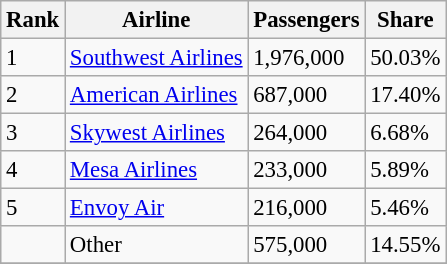<table class="wikitable sortable" style="font-size: 95%">
<tr>
<th>Rank</th>
<th>Airline</th>
<th>Passengers</th>
<th>Share</th>
</tr>
<tr>
<td>1</td>
<td><a href='#'>Southwest Airlines</a></td>
<td>1,976,000</td>
<td>50.03%</td>
</tr>
<tr>
<td>2</td>
<td><a href='#'>American Airlines</a></td>
<td>687,000</td>
<td>17.40%</td>
</tr>
<tr>
<td>3</td>
<td><a href='#'>Skywest Airlines</a></td>
<td>264,000</td>
<td>6.68%</td>
</tr>
<tr>
<td>4</td>
<td><a href='#'>Mesa Airlines</a></td>
<td>233,000</td>
<td>5.89%</td>
</tr>
<tr>
<td>5</td>
<td><a href='#'>Envoy Air</a></td>
<td>216,000</td>
<td>5.46%</td>
</tr>
<tr>
<td></td>
<td>Other</td>
<td>575,000</td>
<td>14.55%</td>
</tr>
<tr>
</tr>
</table>
